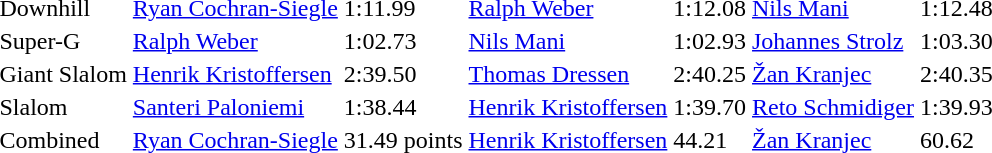<table>
<tr>
<td>Downhill</td>
<td><a href='#'>Ryan Cochran-Siegle</a><br></td>
<td>1:11.99</td>
<td><a href='#'>Ralph Weber</a><br></td>
<td>1:12.08</td>
<td><a href='#'>Nils Mani</a><br></td>
<td>1:12.48</td>
</tr>
<tr>
<td>Super-G</td>
<td><a href='#'>Ralph Weber</a><br></td>
<td>1:02.73</td>
<td><a href='#'>Nils Mani</a><br></td>
<td>1:02.93</td>
<td><a href='#'>Johannes Strolz</a><br></td>
<td>1:03.30</td>
</tr>
<tr>
<td>Giant Slalom</td>
<td><a href='#'>Henrik Kristoffersen</a><br></td>
<td>2:39.50</td>
<td><a href='#'>Thomas Dressen</a><br></td>
<td>2:40.25</td>
<td><a href='#'>Žan Kranjec</a><br></td>
<td>2:40.35</td>
</tr>
<tr>
<td>Slalom</td>
<td><a href='#'>Santeri Paloniemi</a><br></td>
<td>1:38.44</td>
<td><a href='#'>Henrik Kristoffersen</a><br></td>
<td>1:39.70</td>
<td><a href='#'>Reto Schmidiger</a><br></td>
<td>1:39.93</td>
</tr>
<tr>
<td>Combined</td>
<td><a href='#'>Ryan Cochran-Siegle</a><br></td>
<td>31.49 points</td>
<td><a href='#'>Henrik Kristoffersen</a><br></td>
<td>44.21</td>
<td><a href='#'>Žan Kranjec</a><br></td>
<td>60.62</td>
</tr>
</table>
